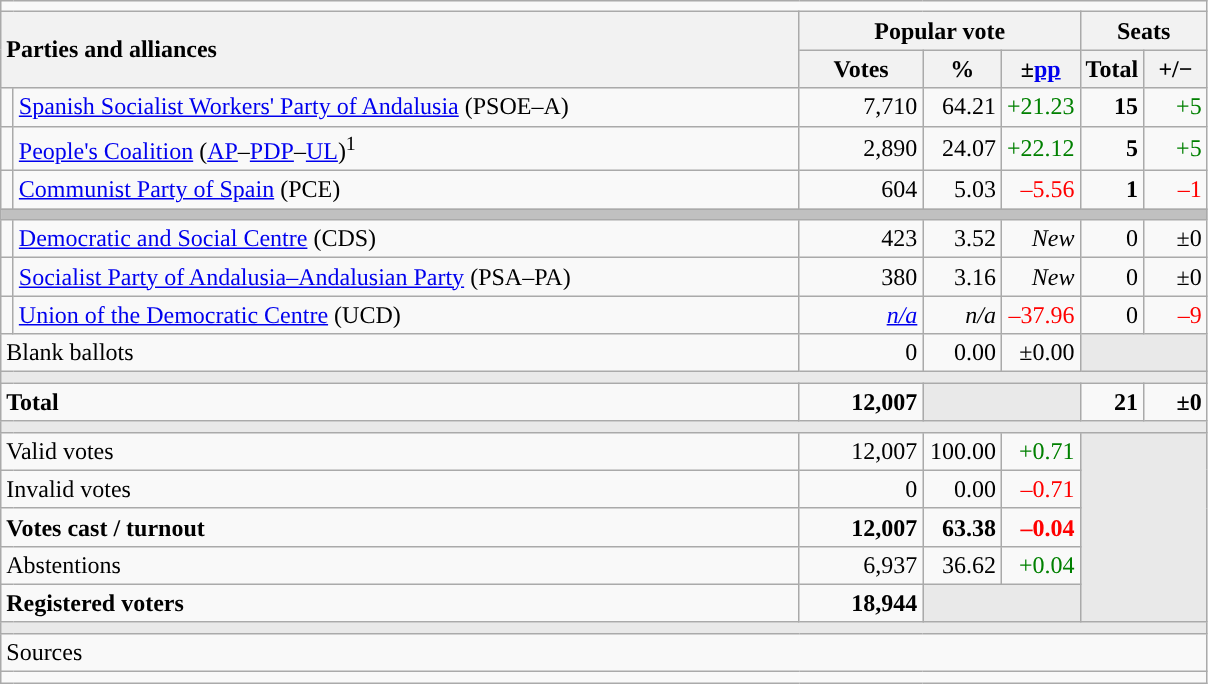<table class="wikitable" style="text-align:right;">
<tr>
<td colspan="7"></td>
</tr>
<tr>
<th style="text-align:left;" rowspan="2" colspan="2" width="525">Parties and alliances</th>
<th colspan="3">Popular vote</th>
<th colspan="2">Seats</th>
</tr>
<tr>
<th width="75">Votes</th>
<th width="45">%</th>
<th width="45">±<a href='#'>pp</a></th>
<th width="35">Total</th>
<th width="35">+/−</th>
</tr>
<tr>
<td width="1" style="color:inherit;background:"></td>
<td align="left"><a href='#'>Spanish Socialist Workers' Party of Andalusia</a> (PSOE–A)</td>
<td>7,710</td>
<td>64.21</td>
<td style="color:green;">+21.23</td>
<td><strong>15</strong></td>
<td style="color:green;">+5</td>
</tr>
<tr>
<td style="color:inherit;background:"></td>
<td align="left"><a href='#'>People's Coalition</a> (<a href='#'>AP</a>–<a href='#'>PDP</a>–<a href='#'>UL</a>)<sup>1</sup></td>
<td>2,890</td>
<td>24.07</td>
<td style="color:green;">+22.12</td>
<td><strong>5</strong></td>
<td style="color:green;">+5</td>
</tr>
<tr>
<td style="color:inherit;background:"></td>
<td align="left"><a href='#'>Communist Party of Spain</a> (PCE)</td>
<td>604</td>
<td>5.03</td>
<td style="color:red;">–5.56</td>
<td><strong>1</strong></td>
<td style="color:red;">–1</td>
</tr>
<tr>
<td colspan="7" bgcolor="#C0C0C0"></td>
</tr>
<tr>
<td style="color:inherit;background:"></td>
<td align="left"><a href='#'>Democratic and Social Centre</a> (CDS)</td>
<td>423</td>
<td>3.52</td>
<td><em>New</em></td>
<td>0</td>
<td>±0</td>
</tr>
<tr>
<td style="color:inherit;background:"></td>
<td align="left"><a href='#'>Socialist Party of Andalusia–Andalusian Party</a> (PSA–PA)</td>
<td>380</td>
<td>3.16</td>
<td><em>New</em></td>
<td>0</td>
<td>±0</td>
</tr>
<tr>
<td style="color:inherit;background:"></td>
<td align="left"><a href='#'>Union of the Democratic Centre</a> (UCD)</td>
<td><em><a href='#'>n/a</a></em></td>
<td><em>n/a</em></td>
<td style="color:red;">–37.96</td>
<td>0</td>
<td style="color:red;">–9</td>
</tr>
<tr>
<td align="left" colspan="2">Blank ballots</td>
<td>0</td>
<td>0.00</td>
<td>±0.00</td>
<td bgcolor="#E9E9E9" colspan="2"></td>
</tr>
<tr>
<td colspan="7" bgcolor="#E9E9E9"></td>
</tr>
<tr style="font-weight:bold;">
<td align="left" colspan="2">Total</td>
<td>12,007</td>
<td bgcolor="#E9E9E9" colspan="2"></td>
<td>21</td>
<td>±0</td>
</tr>
<tr>
<td colspan="7" bgcolor="#E9E9E9"></td>
</tr>
<tr>
<td align="left" colspan="2">Valid votes</td>
<td>12,007</td>
<td>100.00</td>
<td style="color:green;">+0.71</td>
<td bgcolor="#E9E9E9" colspan="2" rowspan="5"></td>
</tr>
<tr>
<td align="left" colspan="2">Invalid votes</td>
<td>0</td>
<td>0.00</td>
<td style="color:red;">–0.71</td>
</tr>
<tr style="font-weight:bold;">
<td align="left" colspan="2">Votes cast / turnout</td>
<td>12,007</td>
<td>63.38</td>
<td style="color:red;">–0.04</td>
</tr>
<tr>
<td align="left" colspan="2">Abstentions</td>
<td>6,937</td>
<td>36.62</td>
<td style="color:green;">+0.04</td>
</tr>
<tr style="font-weight:bold;">
<td align="left" colspan="2">Registered voters</td>
<td>18,944</td>
<td bgcolor="#E9E9E9" colspan="2"></td>
</tr>
<tr>
<td colspan="7" bgcolor="#E9E9E9"></td>
</tr>
<tr>
<td align="left" colspan="7">Sources</td>
</tr>
<tr>
<td colspan="7" style="text-align:left; max-width:790px;"></td>
</tr>
</table>
